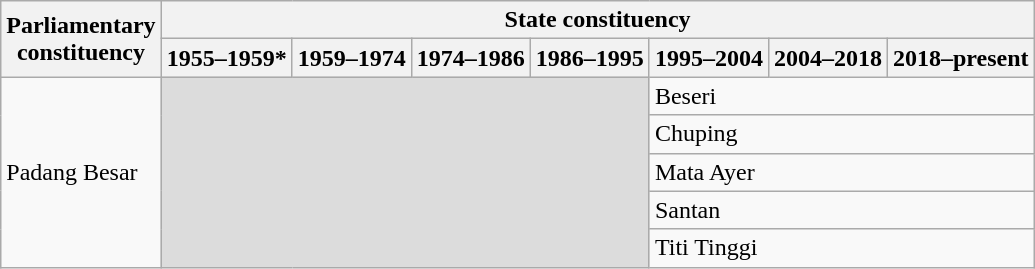<table class="wikitable">
<tr>
<th rowspan="2">Parliamentary<br>constituency</th>
<th colspan="7">State constituency</th>
</tr>
<tr>
<th>1955–1959*</th>
<th>1959–1974</th>
<th>1974–1986</th>
<th>1986–1995</th>
<th>1995–2004</th>
<th>2004–2018</th>
<th>2018–present</th>
</tr>
<tr>
<td rowspan="5">Padang Besar</td>
<td colspan="4" rowspan="5" bgcolor="dcdcdc"></td>
<td colspan="3">Beseri</td>
</tr>
<tr>
<td colspan="3">Chuping</td>
</tr>
<tr>
<td colspan="3">Mata Ayer</td>
</tr>
<tr>
<td colspan="3">Santan</td>
</tr>
<tr>
<td colspan="3">Titi Tinggi</td>
</tr>
</table>
